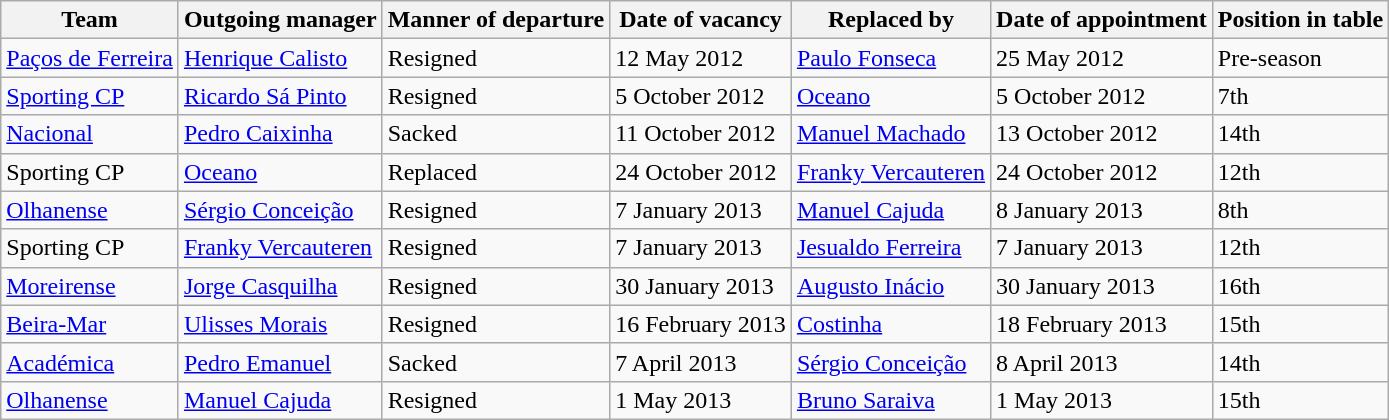<table class="wikitable sortable">
<tr>
<th>Team</th>
<th>Outgoing manager</th>
<th>Manner of departure</th>
<th>Date of vacancy</th>
<th>Replaced by</th>
<th>Date of appointment</th>
<th>Position in table</th>
</tr>
<tr>
<td><a href='#'>Paços de Ferreira</a></td>
<td> <a href='#'>Henrique Calisto</a></td>
<td>Resigned</td>
<td>12 May 2012</td>
<td> <a href='#'>Paulo Fonseca</a></td>
<td>25 May 2012</td>
<td>Pre-season</td>
</tr>
<tr>
<td><a href='#'>Sporting CP</a></td>
<td> <a href='#'>Ricardo Sá Pinto</a></td>
<td>Resigned</td>
<td>5 October 2012</td>
<td> <a href='#'>Oceano</a></td>
<td>5 October 2012</td>
<td>7th</td>
</tr>
<tr>
<td><a href='#'>Nacional</a></td>
<td> <a href='#'>Pedro Caixinha</a></td>
<td>Sacked</td>
<td>11 October 2012</td>
<td> <a href='#'>Manuel Machado</a></td>
<td>13 October 2012</td>
<td>14th</td>
</tr>
<tr>
<td>Sporting CP</td>
<td> <a href='#'>Oceano</a></td>
<td>Replaced</td>
<td>24 October 2012</td>
<td> <a href='#'>Franky Vercauteren</a></td>
<td>24 October 2012</td>
<td>12th</td>
</tr>
<tr>
<td><a href='#'>Olhanense</a></td>
<td> <a href='#'>Sérgio Conceição</a></td>
<td>Resigned</td>
<td>7 January 2013</td>
<td> <a href='#'>Manuel Cajuda</a></td>
<td>8 January 2013</td>
<td>8th</td>
</tr>
<tr>
<td>Sporting CP</td>
<td> <a href='#'>Franky Vercauteren</a></td>
<td>Resigned</td>
<td>7 January 2013</td>
<td> <a href='#'>Jesualdo Ferreira</a></td>
<td>7 January 2013</td>
<td>12th</td>
</tr>
<tr>
<td><a href='#'>Moreirense</a></td>
<td> <a href='#'>Jorge Casquilha</a></td>
<td>Resigned</td>
<td>30 January 2013</td>
<td> <a href='#'>Augusto Inácio</a></td>
<td>30 January 2013</td>
<td>16th</td>
</tr>
<tr>
<td><a href='#'>Beira-Mar</a></td>
<td> <a href='#'>Ulisses Morais</a></td>
<td>Resigned</td>
<td>16 February 2013</td>
<td> <a href='#'>Costinha</a></td>
<td>18 February 2013</td>
<td>15th</td>
</tr>
<tr>
<td><a href='#'>Académica</a></td>
<td> <a href='#'>Pedro Emanuel</a></td>
<td>Sacked</td>
<td>7 April 2013</td>
<td> <a href='#'>Sérgio Conceição</a></td>
<td>8 April 2013</td>
<td>14th</td>
</tr>
<tr>
<td><a href='#'>Olhanense</a></td>
<td> <a href='#'>Manuel Cajuda</a></td>
<td>Resigned</td>
<td>1 May 2013</td>
<td> <a href='#'>Bruno Saraiva</a></td>
<td>1 May 2013</td>
<td>15th</td>
</tr>
</table>
